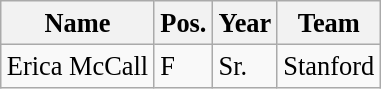<table class="wikitable sortable" style="font-size:110%;" border="1">
<tr>
<th>Name</th>
<th>Pos.</th>
<th>Year</th>
<th>Team</th>
</tr>
<tr>
<td>Erica McCall</td>
<td>F</td>
<td>Sr.</td>
<td>Stanford</td>
</tr>
</table>
